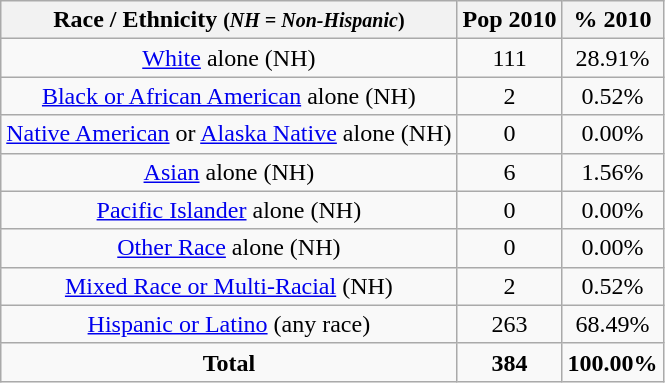<table class="wikitable" style="text-align:center;">
<tr>
<th>Race / Ethnicity <small>(<em>NH = Non-Hispanic</em>)</small></th>
<th>Pop 2010</th>
<th>% 2010</th>
</tr>
<tr>
<td><a href='#'>White</a> alone (NH)</td>
<td>111</td>
<td>28.91%</td>
</tr>
<tr>
<td><a href='#'>Black or African American</a> alone (NH)</td>
<td>2</td>
<td>0.52%</td>
</tr>
<tr>
<td><a href='#'>Native American</a> or <a href='#'>Alaska Native</a> alone (NH)</td>
<td>0</td>
<td>0.00%</td>
</tr>
<tr>
<td><a href='#'>Asian</a> alone (NH)</td>
<td>6</td>
<td>1.56%</td>
</tr>
<tr>
<td><a href='#'>Pacific Islander</a> alone (NH)</td>
<td>0</td>
<td>0.00%</td>
</tr>
<tr>
<td><a href='#'>Other Race</a> alone (NH)</td>
<td>0</td>
<td>0.00%</td>
</tr>
<tr>
<td><a href='#'>Mixed Race or Multi-Racial</a> (NH)</td>
<td>2</td>
<td>0.52%</td>
</tr>
<tr>
<td><a href='#'>Hispanic or Latino</a> (any race)</td>
<td>263</td>
<td>68.49%</td>
</tr>
<tr>
<td><strong>Total</strong></td>
<td><strong>384</strong></td>
<td><strong>100.00%</strong></td>
</tr>
</table>
